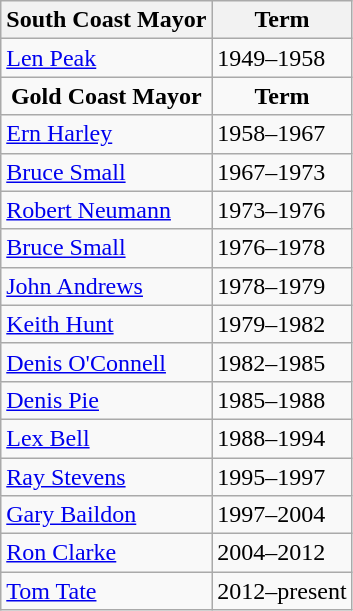<table class="wikitable">
<tr>
<th>South Coast Mayor</th>
<th>Term</th>
</tr>
<tr>
<td><a href='#'>Len Peak</a></td>
<td>1949–1958</td>
</tr>
<tr>
<td style="text-align: center;"><strong>Gold Coast Mayor</strong></td>
<td style="text-align: center;"><strong>Term</strong></td>
</tr>
<tr>
<td><a href='#'>Ern Harley</a></td>
<td>1958–1967</td>
</tr>
<tr>
<td><a href='#'>Bruce Small</a></td>
<td>1967–1973</td>
</tr>
<tr>
<td><a href='#'>Robert Neumann</a></td>
<td>1973–1976</td>
</tr>
<tr>
<td><a href='#'>Bruce Small</a></td>
<td>1976–1978</td>
</tr>
<tr>
<td><a href='#'>John Andrews</a></td>
<td>1978–1979</td>
</tr>
<tr>
<td><a href='#'>Keith Hunt</a></td>
<td>1979–1982</td>
</tr>
<tr>
<td><a href='#'>Denis O'Connell</a></td>
<td>1982–1985</td>
</tr>
<tr>
<td><a href='#'>Denis Pie</a></td>
<td>1985–1988</td>
</tr>
<tr>
<td><a href='#'>Lex Bell</a></td>
<td>1988–1994</td>
</tr>
<tr>
<td><a href='#'>Ray Stevens</a></td>
<td>1995–1997</td>
</tr>
<tr>
<td><a href='#'>Gary Baildon</a></td>
<td>1997–2004</td>
</tr>
<tr>
<td><a href='#'>Ron Clarke</a></td>
<td>2004–2012</td>
</tr>
<tr>
<td><a href='#'>Tom Tate</a></td>
<td>2012–present</td>
</tr>
</table>
